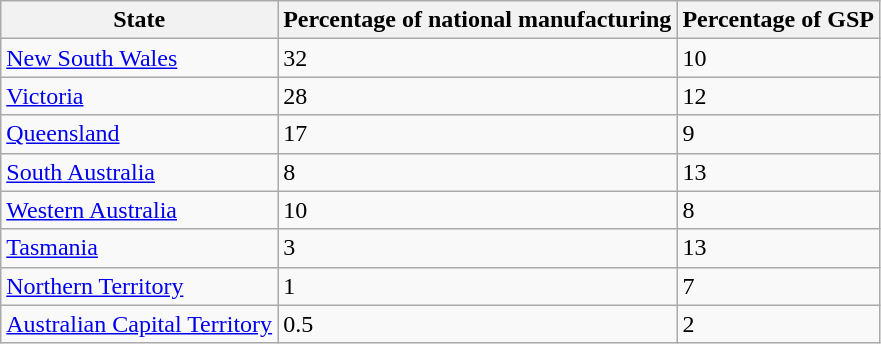<table class="wikitable">
<tr>
<th>State</th>
<th>Percentage of national manufacturing</th>
<th>Percentage of GSP</th>
</tr>
<tr>
<td><a href='#'>New South Wales</a></td>
<td>32</td>
<td>10</td>
</tr>
<tr>
<td><a href='#'>Victoria</a></td>
<td>28</td>
<td>12</td>
</tr>
<tr>
<td><a href='#'>Queensland</a></td>
<td>17</td>
<td>9</td>
</tr>
<tr>
<td><a href='#'>South Australia</a></td>
<td>8</td>
<td>13</td>
</tr>
<tr>
<td><a href='#'>Western Australia</a></td>
<td>10</td>
<td>8</td>
</tr>
<tr>
<td><a href='#'>Tasmania</a></td>
<td>3</td>
<td>13</td>
</tr>
<tr>
<td><a href='#'>Northern Territory</a></td>
<td>1</td>
<td>7</td>
</tr>
<tr>
<td><a href='#'>Australian Capital Territory</a></td>
<td>0.5</td>
<td>2</td>
</tr>
</table>
